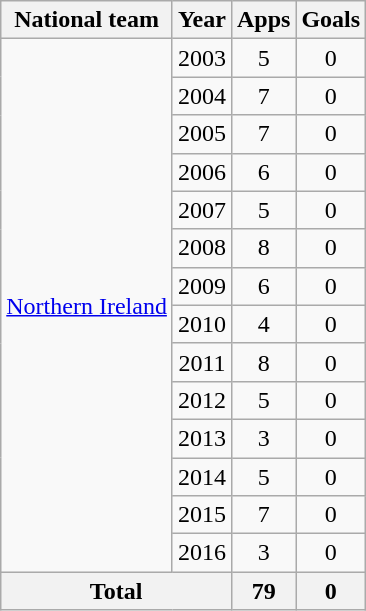<table class="wikitable" style="text-align:center">
<tr>
<th>National team</th>
<th>Year</th>
<th>Apps</th>
<th>Goals</th>
</tr>
<tr>
<td rowspan="14"><a href='#'>Northern Ireland</a></td>
<td>2003</td>
<td>5</td>
<td>0</td>
</tr>
<tr>
<td>2004</td>
<td>7</td>
<td>0</td>
</tr>
<tr>
<td>2005</td>
<td>7</td>
<td>0</td>
</tr>
<tr>
<td>2006</td>
<td>6</td>
<td>0</td>
</tr>
<tr>
<td>2007</td>
<td>5</td>
<td>0</td>
</tr>
<tr>
<td>2008</td>
<td>8</td>
<td>0</td>
</tr>
<tr>
<td>2009</td>
<td>6</td>
<td>0</td>
</tr>
<tr>
<td>2010</td>
<td>4</td>
<td>0</td>
</tr>
<tr>
<td>2011</td>
<td>8</td>
<td>0</td>
</tr>
<tr>
<td>2012</td>
<td>5</td>
<td>0</td>
</tr>
<tr>
<td>2013</td>
<td>3</td>
<td>0</td>
</tr>
<tr>
<td>2014</td>
<td>5</td>
<td>0</td>
</tr>
<tr>
<td>2015</td>
<td>7</td>
<td>0</td>
</tr>
<tr>
<td>2016</td>
<td>3</td>
<td>0</td>
</tr>
<tr>
<th colspan="2">Total</th>
<th>79</th>
<th>0</th>
</tr>
</table>
